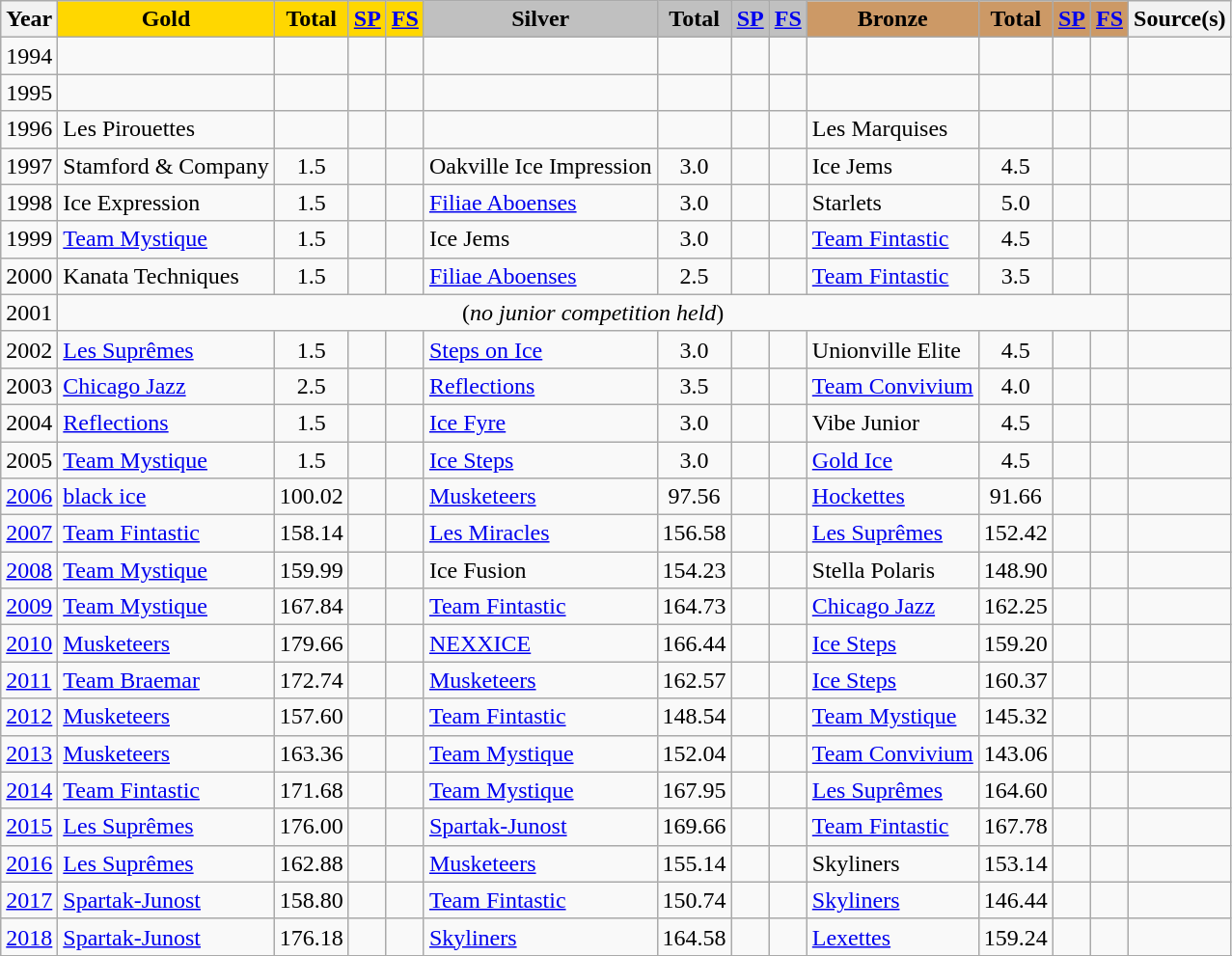<table class="wikitable">
<tr>
<th>Year</th>
<td align="center" bgcolor="gold"><strong>Gold</strong></td>
<td align="center" bgcolor="gold"><strong>Total</strong></td>
<td align="center" bgcolor="gold"><strong><a href='#'>SP</a></strong></td>
<td align="center" bgcolor="gold"><strong><a href='#'>FS</a></strong></td>
<td align="center" bgcolor="silver"><strong>Silver</strong></td>
<td align="center" bgcolor="silver"><strong>Total</strong></td>
<td align="center" bgcolor="silver"><strong><a href='#'>SP</a></strong></td>
<td align="center" bgcolor="silver"><strong><a href='#'>FS</a></strong></td>
<td align="center" bgcolor="cc9966"><strong>Bronze</strong></td>
<td align="center" bgcolor="cc9966"><strong>Total</strong></td>
<td align="center" bgcolor="cc9966"><strong><a href='#'>SP</a></strong></td>
<td align="center" bgcolor="cc9966"><strong><a href='#'>FS</a></strong></td>
<th>Source(s)</th>
</tr>
<tr>
<td>1994</td>
<td></td>
<td align="center"></td>
<td align="center"></td>
<td align="center"></td>
<td></td>
<td align="center"></td>
<td align="center"></td>
<td align="center"></td>
<td></td>
<td align="center"></td>
<td align="center"></td>
<td align="center"></td>
<td align="center"></td>
</tr>
<tr>
<td>1995</td>
<td></td>
<td align="center"></td>
<td align="center"></td>
<td align="center"></td>
<td></td>
<td align="center"></td>
<td align="center"></td>
<td align="center"></td>
<td></td>
<td align="center"></td>
<td align="center"></td>
<td align="center"></td>
<td align="center"></td>
</tr>
<tr>
<td>1996</td>
<td>Les Pirouettes</td>
<td align="center"></td>
<td align="center"></td>
<td align="center"></td>
<td></td>
<td align="center"></td>
<td align="center"></td>
<td align="center"></td>
<td>Les Marquises</td>
<td align="center"></td>
<td align="center"></td>
<td align="center"></td>
<td align="center"></td>
</tr>
<tr>
<td>1997</td>
<td> Stamford & Company</td>
<td align="center">1.5</td>
<td align="center"></td>
<td align="center"></td>
<td> Oakville Ice Impression</td>
<td align="center">3.0</td>
<td align="center"></td>
<td align="center"></td>
<td> Ice Jems</td>
<td align="center">4.5</td>
<td align="center"></td>
<td align="center"></td>
<td align="center"></td>
</tr>
<tr>
<td>1998</td>
<td> Ice Expression</td>
<td align="center">1.5</td>
<td align="center"></td>
<td align="center"></td>
<td> <a href='#'>Filiae Aboenses</a></td>
<td align="center">3.0</td>
<td align="center"></td>
<td align="center"></td>
<td> Starlets</td>
<td align="center">5.0</td>
<td align="center"></td>
<td align="center"></td>
<td align="center"></td>
</tr>
<tr>
<td>1999</td>
<td> <a href='#'>Team Mystique</a></td>
<td align="center">1.5</td>
<td align="center"></td>
<td align="center"></td>
<td> Ice Jems</td>
<td align="center">3.0</td>
<td align="center"></td>
<td align="center"></td>
<td> <a href='#'>Team Fintastic</a></td>
<td align="center">4.5</td>
<td align="center"></td>
<td align="center"></td>
<td align="center"></td>
</tr>
<tr>
<td>2000</td>
<td> Kanata Techniques</td>
<td align="center">1.5</td>
<td align="center"></td>
<td align="center"></td>
<td> <a href='#'>Filiae Aboenses</a></td>
<td align="center">2.5</td>
<td align="center"></td>
<td align="center"></td>
<td> <a href='#'>Team Fintastic</a></td>
<td align="center">3.5</td>
<td align="center"></td>
<td align="center"></td>
<td align="center"></td>
</tr>
<tr>
<td>2001</td>
<td align="center" colspan="12">(<em>no junior competition held</em>)</td>
<td align="center"></td>
</tr>
<tr>
<td>2002</td>
<td> <a href='#'>Les Suprêmes</a></td>
<td align="center">1.5</td>
<td align="center"></td>
<td align="center"></td>
<td> <a href='#'>Steps on Ice</a></td>
<td align="center">3.0</td>
<td align="center"></td>
<td align="center"></td>
<td> Unionville Elite</td>
<td align="center">4.5</td>
<td align="center"></td>
<td align="center"></td>
<td align="center"></td>
</tr>
<tr>
<td>2003</td>
<td> <a href='#'>Chicago Jazz</a></td>
<td align="center">2.5</td>
<td align="center"></td>
<td align="center"></td>
<td> <a href='#'>Reflections</a></td>
<td align="center">3.5</td>
<td align="center"></td>
<td align="center"></td>
<td> <a href='#'>Team Convivium</a></td>
<td align="center">4.0</td>
<td align="center"></td>
<td align="center"></td>
<td align="center"></td>
</tr>
<tr>
<td>2004</td>
<td> <a href='#'>Reflections</a></td>
<td align="center">1.5</td>
<td align="center"></td>
<td align="center"></td>
<td> <a href='#'>Ice Fyre</a></td>
<td align="center">3.0</td>
<td align="center"></td>
<td align="center"></td>
<td> Vibe Junior</td>
<td align="center">4.5</td>
<td align="center"></td>
<td align="center"></td>
<td align="center"></td>
</tr>
<tr>
<td>2005</td>
<td> <a href='#'>Team Mystique</a></td>
<td align="center">1.5</td>
<td align="center"></td>
<td align="center"></td>
<td> <a href='#'>Ice Steps</a></td>
<td align="center">3.0</td>
<td align="center"></td>
<td align="center"></td>
<td> <a href='#'>Gold Ice</a></td>
<td align="center">4.5</td>
<td align="center"></td>
<td align="center"></td>
<td align="center"></td>
</tr>
<tr>
<td><a href='#'>2006</a></td>
<td> <a href='#'>black ice</a></td>
<td align="center">100.02</td>
<td align="center"></td>
<td align="center"></td>
<td> <a href='#'>Musketeers</a></td>
<td align="center">97.56</td>
<td align="center"></td>
<td align="center"></td>
<td> <a href='#'>Hockettes</a></td>
<td align="center">91.66</td>
<td align="center"></td>
<td align="center"></td>
<td align="center"></td>
</tr>
<tr>
<td><a href='#'>2007</a></td>
<td> <a href='#'>Team Fintastic</a></td>
<td align="center">158.14</td>
<td align="center"></td>
<td align="center"></td>
<td> <a href='#'>Les Miracles</a></td>
<td align="center">156.58</td>
<td align="center"></td>
<td align="center"></td>
<td> <a href='#'>Les Suprêmes</a></td>
<td align="center">152.42</td>
<td align="center"></td>
<td align="center"></td>
<td align="center"></td>
</tr>
<tr>
<td><a href='#'>2008</a></td>
<td> <a href='#'>Team Mystique</a></td>
<td align="center">159.99</td>
<td align="center"></td>
<td align="center"></td>
<td> Ice Fusion</td>
<td align="center">154.23</td>
<td align="center"></td>
<td align="center"></td>
<td> Stella Polaris</td>
<td align="center">148.90</td>
<td align="center"></td>
<td align="center"></td>
<td align="center"></td>
</tr>
<tr>
<td><a href='#'>2009</a></td>
<td> <a href='#'>Team Mystique</a></td>
<td align="center">167.84</td>
<td align="center"></td>
<td align="center"></td>
<td> <a href='#'>Team Fintastic</a></td>
<td align="center">164.73</td>
<td align="center"></td>
<td align="center"></td>
<td> <a href='#'>Chicago Jazz</a></td>
<td align="center">162.25</td>
<td align="center"></td>
<td align="center"></td>
<td align="center"></td>
</tr>
<tr>
<td><a href='#'>2010</a></td>
<td> <a href='#'>Musketeers</a></td>
<td align="center">179.66</td>
<td align="center"></td>
<td align="center"></td>
<td> <a href='#'>NEXXICE</a></td>
<td align="center">166.44</td>
<td align="center"></td>
<td align="center"></td>
<td> <a href='#'>Ice Steps</a></td>
<td align="center">159.20</td>
<td align="center"></td>
<td align="center"></td>
<td align="center"></td>
</tr>
<tr>
<td><a href='#'>2011</a></td>
<td> <a href='#'>Team Braemar</a></td>
<td align="center">172.74</td>
<td align="center"></td>
<td align="center"></td>
<td> <a href='#'>Musketeers</a></td>
<td align="center">162.57</td>
<td align="center"></td>
<td align="center"></td>
<td> <a href='#'>Ice Steps</a></td>
<td align="center">160.37</td>
<td align="center"></td>
<td align="center"></td>
<td align="center"></td>
</tr>
<tr>
<td><a href='#'>2012</a></td>
<td> <a href='#'>Musketeers</a></td>
<td align="center">157.60</td>
<td align="center"></td>
<td align="center"></td>
<td> <a href='#'>Team Fintastic</a></td>
<td align="center">148.54</td>
<td align="center"></td>
<td align="center"></td>
<td> <a href='#'>Team Mystique</a></td>
<td align="center">145.32</td>
<td align="center"></td>
<td align="center"></td>
<td align="center"></td>
</tr>
<tr>
<td><a href='#'>2013</a></td>
<td> <a href='#'>Musketeers</a></td>
<td align="center">163.36</td>
<td align="center"></td>
<td align="center"></td>
<td> <a href='#'>Team Mystique</a></td>
<td align="center">152.04</td>
<td align="center"></td>
<td align="center"></td>
<td> <a href='#'>Team Convivium</a></td>
<td align="center">143.06</td>
<td align="center"></td>
<td align="center"></td>
<td align="center"></td>
</tr>
<tr>
<td><a href='#'>2014</a></td>
<td> <a href='#'>Team Fintastic</a></td>
<td align="center">171.68</td>
<td align="center"></td>
<td align="center"></td>
<td> <a href='#'>Team Mystique</a></td>
<td align="center">167.95</td>
<td align="center"></td>
<td align="center"></td>
<td> <a href='#'>Les Suprêmes</a></td>
<td align="center">164.60</td>
<td align="center"></td>
<td align="center"></td>
<td align="center"></td>
</tr>
<tr>
<td><a href='#'>2015</a></td>
<td> <a href='#'>Les Suprêmes</a></td>
<td align="center">176.00</td>
<td align="center"></td>
<td align="center"></td>
<td> <a href='#'>Spartak-Junost</a></td>
<td align="center">169.66</td>
<td align="center"></td>
<td align="center"></td>
<td> <a href='#'>Team Fintastic</a></td>
<td align="center">167.78</td>
<td align="center"></td>
<td align="center"></td>
<td align="center"></td>
</tr>
<tr>
<td><a href='#'>2016</a></td>
<td> <a href='#'>Les Suprêmes</a></td>
<td align="center">162.88</td>
<td align="center"></td>
<td align="center"></td>
<td> <a href='#'>Musketeers</a></td>
<td align="center">155.14</td>
<td align="center"></td>
<td align="center"></td>
<td> Skyliners</td>
<td align="center">153.14</td>
<td align="center"></td>
<td align="center"></td>
<td align="center"></td>
</tr>
<tr>
<td><a href='#'>2017</a></td>
<td> <a href='#'>Spartak-Junost</a></td>
<td align="center">158.80</td>
<td align="center"></td>
<td align="center"></td>
<td> <a href='#'>Team Fintastic</a></td>
<td align="center">150.74</td>
<td align="center"></td>
<td align="center"></td>
<td> <a href='#'>Skyliners</a></td>
<td align="center">146.44</td>
<td align="center"></td>
<td align="center"></td>
<td align="center"></td>
</tr>
<tr>
<td><a href='#'>2018</a></td>
<td> <a href='#'>Spartak-Junost</a></td>
<td align="center">176.18</td>
<td align="center"></td>
<td align="center"></td>
<td> <a href='#'>Skyliners</a></td>
<td align="center">164.58</td>
<td align="center"></td>
<td align="center"></td>
<td> <a href='#'>Lexettes</a></td>
<td align="center">159.24</td>
<td align="center"></td>
<td align="center"></td>
<td align="center"></td>
</tr>
<tr>
</tr>
</table>
